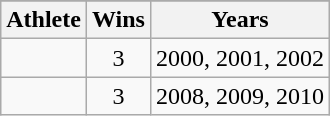<table class="wikitable sortable">
<tr>
</tr>
<tr>
<th>Athlete</th>
<th>Wins</th>
<th>Years</th>
</tr>
<tr>
<td></td>
<td align="center">3</td>
<td>2000, 2001, 2002</td>
</tr>
<tr>
<td></td>
<td align="center">3</td>
<td>2008, 2009, 2010</td>
</tr>
</table>
